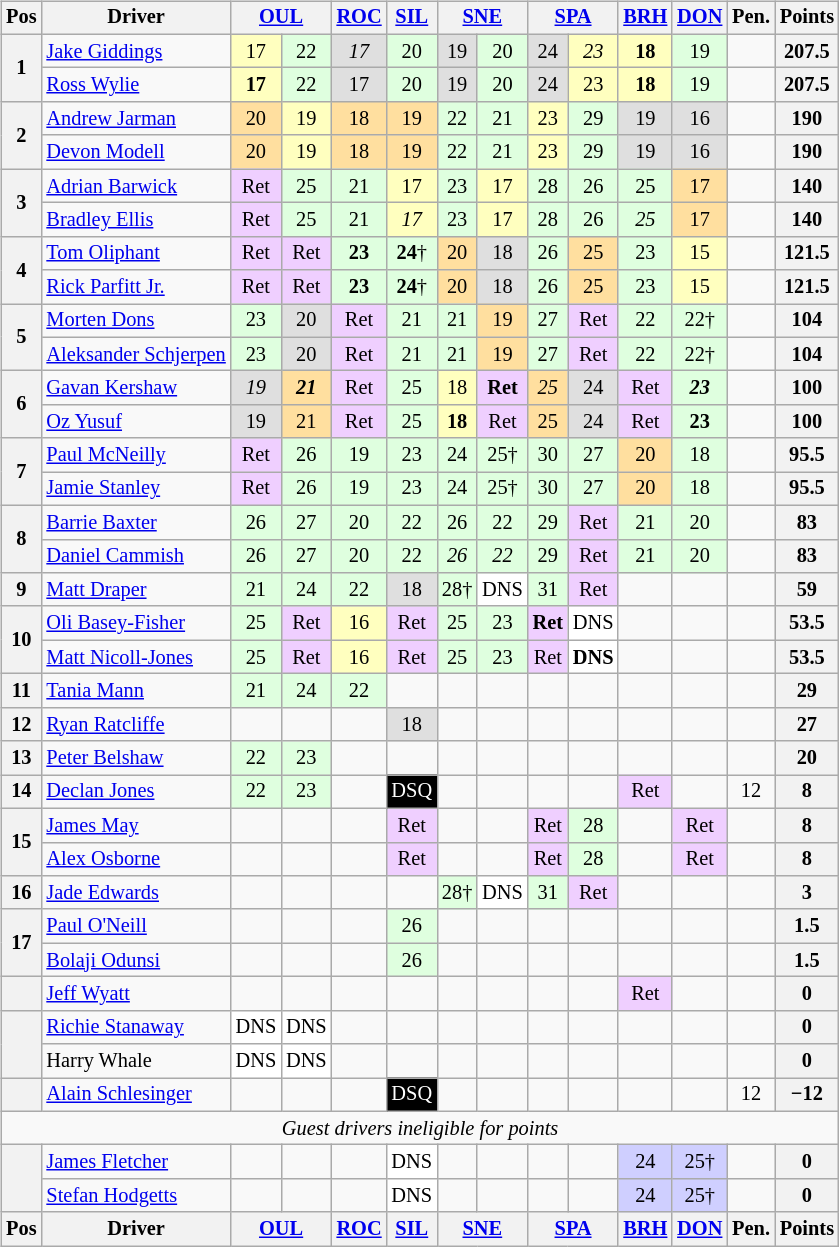<table>
<tr>
<td><br><table class="wikitable" style="font-size: 85%; text-align: center;">
<tr valign="top">
<th valign="middle">Pos</th>
<th valign="middle">Driver</th>
<th colspan=2><a href='#'>OUL</a></th>
<th><a href='#'>ROC</a></th>
<th><a href='#'>SIL</a></th>
<th colspan=2><a href='#'>SNE</a></th>
<th colspan=2><a href='#'>SPA</a></th>
<th><a href='#'>BRH</a></th>
<th><a href='#'>DON</a></th>
<th valign="middle">Pen.</th>
<th valign="middle">Points</th>
</tr>
<tr>
<th rowspan=2>1</th>
<td align=left> <a href='#'>Jake Giddings</a></td>
<td style="background:#FFFFBF;">17</td>
<td style="background:#DFFFDF;">22</td>
<td style="background:#DFDFDF;"><em>17</em></td>
<td style="background:#DFFFDF;">20</td>
<td style="background:#DFDFDF;">19</td>
<td style="background:#DFFFDF;">20</td>
<td style="background:#DFDFDF;">24</td>
<td style="background:#FFFFBF;"><em>23</em></td>
<td style="background:#FFFFBF;"><strong>18</strong></td>
<td style="background:#DFFFDF;">19</td>
<td></td>
<th>207.5</th>
</tr>
<tr>
<td align=left> <a href='#'>Ross Wylie</a></td>
<td style="background:#FFFFBF;"><strong>17</strong></td>
<td style="background:#DFFFDF;">22</td>
<td style="background:#DFDFDF;">17</td>
<td style="background:#DFFFDF;">20</td>
<td style="background:#DFDFDF;">19</td>
<td style="background:#DFFFDF;">20</td>
<td style="background:#DFDFDF;">24</td>
<td style="background:#FFFFBF;">23</td>
<td style="background:#FFFFBF;"><strong>18</strong></td>
<td style="background:#DFFFDF;">19</td>
<td></td>
<th>207.5</th>
</tr>
<tr>
<th rowspan=2>2</th>
<td align=left> <a href='#'>Andrew Jarman</a></td>
<td style="background:#FFDF9F;">20</td>
<td style="background:#FFFFBF;">19</td>
<td style="background:#FFDF9F;">18</td>
<td style="background:#FFDF9F;">19</td>
<td style="background:#DFFFDF;">22</td>
<td style="background:#DFFFDF;">21</td>
<td style="background:#FFFFBF;">23</td>
<td style="background:#DFFFDF;">29</td>
<td style="background:#DFDFDF;">19</td>
<td style="background:#DFDFDF;">16</td>
<td></td>
<th>190</th>
</tr>
<tr>
<td align=left> <a href='#'>Devon Modell</a></td>
<td style="background:#FFDF9F;">20</td>
<td style="background:#FFFFBF;">19</td>
<td style="background:#FFDF9F;">18</td>
<td style="background:#FFDF9F;">19</td>
<td style="background:#DFFFDF;">22</td>
<td style="background:#DFFFDF;">21</td>
<td style="background:#FFFFBF;">23</td>
<td style="background:#DFFFDF;">29</td>
<td style="background:#DFDFDF;">19</td>
<td style="background:#DFDFDF;">16</td>
<td></td>
<th>190</th>
</tr>
<tr>
<th rowspan=2>3</th>
<td align=left> <a href='#'>Adrian Barwick</a></td>
<td style="background:#EFCFFF;">Ret</td>
<td style="background:#DFFFDF;">25</td>
<td style="background:#DFFFDF;">21</td>
<td style="background:#FFFFBF;">17</td>
<td style="background:#DFFFDF;">23</td>
<td style="background:#FFFFBF;">17</td>
<td style="background:#DFFFDF;">28</td>
<td style="background:#DFFFDF;">26</td>
<td style="background:#DFFFDF;">25</td>
<td style="background:#FFDF9F;">17</td>
<td></td>
<th>140</th>
</tr>
<tr>
<td align=left> <a href='#'>Bradley Ellis</a></td>
<td style="background:#EFCFFF;">Ret</td>
<td style="background:#DFFFDF;">25</td>
<td style="background:#DFFFDF;">21</td>
<td style="background:#FFFFBF;"><em>17</em></td>
<td style="background:#DFFFDF;">23</td>
<td style="background:#FFFFBF;">17</td>
<td style="background:#DFFFDF;">28</td>
<td style="background:#DFFFDF;">26</td>
<td style="background:#DFFFDF;"><em>25</em></td>
<td style="background:#FFDF9F;">17</td>
<td></td>
<th>140</th>
</tr>
<tr>
<th rowspan=2>4</th>
<td align=left> <a href='#'>Tom Oliphant</a></td>
<td style="background:#EFCFFF;">Ret</td>
<td style="background:#EFCFFF;">Ret</td>
<td style="background:#DFFFDF;"><strong>23</strong></td>
<td style="background:#DFFFDF;"><strong>24</strong>†</td>
<td style="background:#FFDF9F;">20</td>
<td style="background:#DFDFDF;">18</td>
<td style="background:#DFFFDF;">26</td>
<td style="background:#FFDF9F;">25</td>
<td style="background:#DFFFDF;">23</td>
<td style="background:#FFFFBF;">15</td>
<td></td>
<th>121.5</th>
</tr>
<tr>
<td align=left> <a href='#'>Rick Parfitt Jr.</a></td>
<td style="background:#EFCFFF;">Ret</td>
<td style="background:#EFCFFF;">Ret</td>
<td style="background:#DFFFDF;"><strong>23</strong></td>
<td style="background:#DFFFDF;"><strong>24</strong>†</td>
<td style="background:#FFDF9F;">20</td>
<td style="background:#DFDFDF;">18</td>
<td style="background:#DFFFDF;">26</td>
<td style="background:#FFDF9F;">25</td>
<td style="background:#DFFFDF;">23</td>
<td style="background:#FFFFBF;">15</td>
<td></td>
<th>121.5</th>
</tr>
<tr>
<th rowspan=2>5</th>
<td align=left> <a href='#'>Morten Dons</a></td>
<td style="background:#DFFFDF;">23</td>
<td style="background:#DFDFDF;">20</td>
<td style="background:#EFCFFF;">Ret</td>
<td style="background:#DFFFDF;">21</td>
<td style="background:#DFFFDF;">21</td>
<td style="background:#FFDF9F;">19</td>
<td style="background:#DFFFDF;">27</td>
<td style="background:#EFCFFF;">Ret</td>
<td style="background:#DFFFDF;">22</td>
<td style="background:#DFFFDF;">22†</td>
<td></td>
<th>104</th>
</tr>
<tr>
<td align=left> <a href='#'>Aleksander Schjerpen</a></td>
<td style="background:#DFFFDF;">23</td>
<td style="background:#DFDFDF;">20</td>
<td style="background:#EFCFFF;">Ret</td>
<td style="background:#DFFFDF;">21</td>
<td style="background:#DFFFDF;">21</td>
<td style="background:#FFDF9F;">19</td>
<td style="background:#DFFFDF;">27</td>
<td style="background:#EFCFFF;">Ret</td>
<td style="background:#DFFFDF;">22</td>
<td style="background:#DFFFDF;">22†</td>
<td></td>
<th>104</th>
</tr>
<tr>
<th rowspan=2>6</th>
<td align=left> <a href='#'>Gavan Kershaw</a></td>
<td style="background:#DFDFDF;"><em>19</em></td>
<td style="background:#FFDF9F;"><strong><em>21</em></strong></td>
<td style="background:#EFCFFF;">Ret</td>
<td style="background:#DFFFDF;">25</td>
<td style="background:#FFFFBF;">18</td>
<td style="background:#EFCFFF;"><strong>Ret</strong></td>
<td style="background:#FFDF9F;"><em>25</em></td>
<td style="background:#DFDFDF;">24</td>
<td style="background:#EFCFFF;">Ret</td>
<td style="background:#DFFFDF;"><strong><em>23</em></strong></td>
<td></td>
<th>100</th>
</tr>
<tr>
<td align=left> <a href='#'>Oz Yusuf</a></td>
<td style="background:#DFDFDF;">19</td>
<td style="background:#FFDF9F;">21</td>
<td style="background:#EFCFFF;">Ret</td>
<td style="background:#DFFFDF;">25</td>
<td style="background:#FFFFBF;"><strong>18</strong></td>
<td style="background:#EFCFFF;">Ret</td>
<td style="background:#FFDF9F;">25</td>
<td style="background:#DFDFDF;">24</td>
<td style="background:#EFCFFF;">Ret</td>
<td style="background:#DFFFDF;"><strong>23</strong></td>
<td></td>
<th>100</th>
</tr>
<tr>
<th rowspan=2>7</th>
<td align=left> <a href='#'>Paul McNeilly</a></td>
<td style="background:#EFCFFF;">Ret</td>
<td style="background:#DFFFDF;">26</td>
<td style="background:#DFFFDF;">19</td>
<td style="background:#DFFFDF;">23</td>
<td style="background:#DFFFDF;">24</td>
<td style="background:#DFFFDF;">25†</td>
<td style="background:#DFFFDF;">30</td>
<td style="background:#DFFFDF;">27</td>
<td style="background:#FFDF9F;">20</td>
<td style="background:#DFFFDF;">18</td>
<td></td>
<th>95.5</th>
</tr>
<tr>
<td align=left> <a href='#'>Jamie Stanley</a></td>
<td style="background:#EFCFFF;">Ret</td>
<td style="background:#DFFFDF;">26</td>
<td style="background:#DFFFDF;">19</td>
<td style="background:#DFFFDF;">23</td>
<td style="background:#DFFFDF;">24</td>
<td style="background:#DFFFDF;">25†</td>
<td style="background:#DFFFDF;">30</td>
<td style="background:#DFFFDF;">27</td>
<td style="background:#FFDF9F;">20</td>
<td style="background:#DFFFDF;">18</td>
<td></td>
<th>95.5</th>
</tr>
<tr>
<th rowspan=2>8</th>
<td align=left> <a href='#'>Barrie Baxter</a></td>
<td style="background:#DFFFDF;">26</td>
<td style="background:#DFFFDF;">27</td>
<td style="background:#DFFFDF;">20</td>
<td style="background:#DFFFDF;">22</td>
<td style="background:#DFFFDF;">26</td>
<td style="background:#DFFFDF;">22</td>
<td style="background:#DFFFDF;">29</td>
<td style="background:#EFCFFF;">Ret</td>
<td style="background:#DFFFDF;">21</td>
<td style="background:#DFFFDF;">20</td>
<td></td>
<th>83</th>
</tr>
<tr>
<td align=left> <a href='#'>Daniel Cammish</a></td>
<td style="background:#DFFFDF;">26</td>
<td style="background:#DFFFDF;">27</td>
<td style="background:#DFFFDF;">20</td>
<td style="background:#DFFFDF;">22</td>
<td style="background:#DFFFDF;"><em>26</em></td>
<td style="background:#DFFFDF;"><em>22</em></td>
<td style="background:#DFFFDF;">29</td>
<td style="background:#EFCFFF;">Ret</td>
<td style="background:#DFFFDF;">21</td>
<td style="background:#DFFFDF;">20</td>
<td></td>
<th>83</th>
</tr>
<tr>
<th>9</th>
<td align=left> <a href='#'>Matt Draper</a></td>
<td style="background:#DFFFDF;">21</td>
<td style="background:#DFFFDF;">24</td>
<td style="background:#DFFFDF;">22</td>
<td style="background:#DFDFDF;">18</td>
<td style="background:#DFFFDF;">28†</td>
<td style="background:#FFFFFF;">DNS</td>
<td style="background:#DFFFDF;">31</td>
<td style="background:#EFCFFF;">Ret</td>
<td></td>
<td></td>
<td></td>
<th>59</th>
</tr>
<tr>
<th rowspan=2>10</th>
<td align=left> <a href='#'>Oli Basey-Fisher</a></td>
<td style="background:#DFFFDF;">25</td>
<td style="background:#EFCFFF;">Ret</td>
<td style="background:#FFFFBF;">16</td>
<td style="background:#EFCFFF;">Ret</td>
<td style="background:#DFFFDF;">25</td>
<td style="background:#DFFFDF;">23</td>
<td style="background:#EFCFFF;"><strong>Ret</strong></td>
<td style="background:#FFFFFF;">DNS</td>
<td></td>
<td></td>
<td></td>
<th>53.5</th>
</tr>
<tr>
<td align=left> <a href='#'>Matt Nicoll-Jones</a></td>
<td style="background:#DFFFDF;">25</td>
<td style="background:#EFCFFF;">Ret</td>
<td style="background:#FFFFBF;">16</td>
<td style="background:#EFCFFF;">Ret</td>
<td style="background:#DFFFDF;">25</td>
<td style="background:#DFFFDF;">23</td>
<td style="background:#EFCFFF;">Ret</td>
<td style="background:#FFFFFF;"><strong>DNS</strong></td>
<td></td>
<td></td>
<td></td>
<th>53.5</th>
</tr>
<tr>
<th>11</th>
<td align=left> <a href='#'>Tania Mann</a></td>
<td style="background:#DFFFDF;">21</td>
<td style="background:#DFFFDF;">24</td>
<td style="background:#DFFFDF;">22</td>
<td></td>
<td></td>
<td></td>
<td></td>
<td></td>
<td></td>
<td></td>
<td></td>
<th>29</th>
</tr>
<tr>
<th>12</th>
<td align=left> <a href='#'>Ryan Ratcliffe</a></td>
<td></td>
<td></td>
<td></td>
<td style="background:#DFDFDF;">18</td>
<td></td>
<td></td>
<td></td>
<td></td>
<td></td>
<td></td>
<td></td>
<th>27</th>
</tr>
<tr>
<th>13</th>
<td align=left> <a href='#'>Peter Belshaw</a></td>
<td style="background:#DFFFDF;">22</td>
<td style="background:#DFFFDF;">23</td>
<td></td>
<td></td>
<td></td>
<td></td>
<td></td>
<td></td>
<td></td>
<td></td>
<td></td>
<th>20</th>
</tr>
<tr>
<th>14</th>
<td align=left> <a href='#'>Declan Jones</a></td>
<td style="background:#DFFFDF;">22</td>
<td style="background:#DFFFDF;">23</td>
<td></td>
<td style="background:#000000; color:white;">DSQ</td>
<td></td>
<td></td>
<td></td>
<td></td>
<td style="background:#EFCFFF;">Ret</td>
<td></td>
<td>12</td>
<th>8</th>
</tr>
<tr>
<th rowspan=2>15</th>
<td align=left> <a href='#'>James May</a></td>
<td></td>
<td></td>
<td></td>
<td style="background:#EFCFFF;">Ret</td>
<td></td>
<td></td>
<td style="background:#EFCFFF;">Ret</td>
<td style="background:#DFFFDF;">28</td>
<td></td>
<td style="background:#EFCFFF;">Ret</td>
<td></td>
<th>8</th>
</tr>
<tr>
<td align=left> <a href='#'>Alex Osborne</a></td>
<td></td>
<td></td>
<td></td>
<td style="background:#EFCFFF;">Ret</td>
<td></td>
<td></td>
<td style="background:#EFCFFF;">Ret</td>
<td style="background:#DFFFDF;">28</td>
<td></td>
<td style="background:#EFCFFF;">Ret</td>
<td></td>
<th>8</th>
</tr>
<tr>
<th>16</th>
<td align=left> <a href='#'>Jade Edwards</a></td>
<td></td>
<td></td>
<td></td>
<td></td>
<td style="background:#DFFFDF;">28†</td>
<td style="background:#FFFFFF;">DNS</td>
<td style="background:#DFFFDF;">31</td>
<td style="background:#EFCFFF;">Ret</td>
<td></td>
<td></td>
<td></td>
<th>3</th>
</tr>
<tr>
<th rowspan=2>17</th>
<td align=left> <a href='#'>Paul O'Neill</a></td>
<td></td>
<td></td>
<td></td>
<td style="background:#DFFFDF;">26</td>
<td></td>
<td></td>
<td></td>
<td></td>
<td></td>
<td></td>
<td></td>
<th>1.5</th>
</tr>
<tr>
<td align=left> <a href='#'>Bolaji Odunsi</a></td>
<td></td>
<td></td>
<td></td>
<td style="background:#DFFFDF;">26</td>
<td></td>
<td></td>
<td></td>
<td></td>
<td></td>
<td></td>
<td></td>
<th>1.5</th>
</tr>
<tr>
<th></th>
<td align=left> <a href='#'>Jeff Wyatt</a></td>
<td></td>
<td></td>
<td></td>
<td></td>
<td></td>
<td></td>
<td></td>
<td></td>
<td style="background:#EFCFFF;">Ret</td>
<td></td>
<td></td>
<th>0</th>
</tr>
<tr>
<th rowspan=2></th>
<td align=left> <a href='#'>Richie Stanaway</a></td>
<td style="background:#FFFFFF;">DNS</td>
<td style="background:#FFFFFF;">DNS</td>
<td></td>
<td></td>
<td></td>
<td></td>
<td></td>
<td></td>
<td></td>
<td></td>
<td></td>
<th>0</th>
</tr>
<tr>
<td align=left> Harry Whale</td>
<td style="background:#FFFFFF;">DNS</td>
<td style="background:#FFFFFF;">DNS</td>
<td></td>
<td></td>
<td></td>
<td></td>
<td></td>
<td></td>
<td></td>
<td></td>
<td></td>
<th>0</th>
</tr>
<tr>
<th></th>
<td align=left> <a href='#'>Alain Schlesinger</a></td>
<td></td>
<td></td>
<td></td>
<td style="background:#000000; color:white;">DSQ</td>
<td></td>
<td></td>
<td></td>
<td></td>
<td></td>
<td></td>
<td>12</td>
<th>−12</th>
</tr>
<tr>
<td colspan=14 align=center><em>Guest drivers ineligible for points</em></td>
</tr>
<tr>
<th rowspan=2></th>
<td align=left> <a href='#'>James Fletcher</a></td>
<td></td>
<td></td>
<td></td>
<td style="background:#FFFFFF;">DNS</td>
<td></td>
<td></td>
<td></td>
<td></td>
<td style="background:#CFCFFF;">24</td>
<td style="background:#CFCFFF;">25†</td>
<td></td>
<th>0</th>
</tr>
<tr>
<td align=left> <a href='#'>Stefan Hodgetts</a></td>
<td></td>
<td></td>
<td></td>
<td style="background:#FFFFFF;">DNS</td>
<td></td>
<td></td>
<td></td>
<td></td>
<td style="background:#CFCFFF;">24</td>
<td style="background:#CFCFFF;">25†</td>
<td></td>
<th>0</th>
</tr>
<tr valign="top">
<th valign="middle">Pos</th>
<th valign="middle">Driver</th>
<th colspan=2><a href='#'>OUL</a></th>
<th><a href='#'>ROC</a></th>
<th><a href='#'>SIL</a></th>
<th colspan=2><a href='#'>SNE</a></th>
<th colspan=2><a href='#'>SPA</a></th>
<th><a href='#'>BRH</a></th>
<th><a href='#'>DON</a></th>
<th valign="middle">Pen.</th>
<th valign="middle">Points</th>
</tr>
</table>
</td>
<td valign="top"><br></td>
</tr>
</table>
